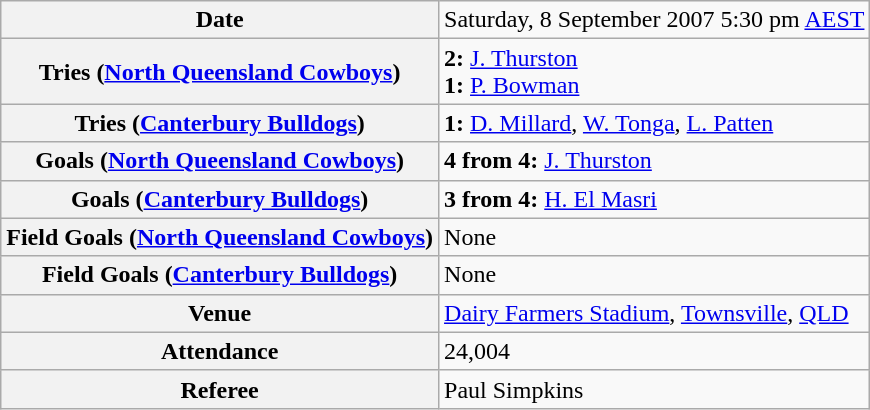<table class="wikitable">
<tr>
<th>Date</th>
<td>Saturday, 8 September 2007 5:30 pm <a href='#'>AEST</a></td>
</tr>
<tr>
<th>Tries (<a href='#'>North Queensland Cowboys</a>)</th>
<td><strong>2:</strong> <a href='#'>J. Thurston</a><br> <strong>1:</strong> <a href='#'>P. Bowman</a></td>
</tr>
<tr>
<th>Tries (<a href='#'>Canterbury Bulldogs</a>)</th>
<td><strong>1:</strong> <a href='#'>D. Millard</a>, <a href='#'>W. Tonga</a>, <a href='#'>L. Patten</a></td>
</tr>
<tr>
<th>Goals (<a href='#'>North Queensland Cowboys</a>)</th>
<td><strong>4 from 4:</strong> <a href='#'>J. Thurston</a></td>
</tr>
<tr>
<th>Goals (<a href='#'>Canterbury Bulldogs</a>)</th>
<td><strong>3 from 4:</strong> <a href='#'>H. El Masri</a></td>
</tr>
<tr>
<th>Field Goals (<a href='#'>North Queensland Cowboys</a>)</th>
<td>None</td>
</tr>
<tr>
<th>Field Goals (<a href='#'>Canterbury Bulldogs</a>)</th>
<td>None</td>
</tr>
<tr>
<th>Venue</th>
<td><a href='#'>Dairy Farmers Stadium</a>, <a href='#'>Townsville</a>, <a href='#'>QLD</a></td>
</tr>
<tr>
<th>Attendance</th>
<td>24,004</td>
</tr>
<tr>
<th>Referee</th>
<td>Paul Simpkins</td>
</tr>
</table>
